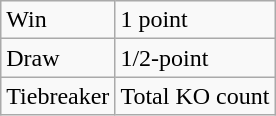<table class="wikitable">
<tr>
<td>Win</td>
<td>1 point</td>
</tr>
<tr>
<td>Draw</td>
<td>1/2-point</td>
</tr>
<tr>
<td>Tiebreaker</td>
<td>Total KO count</td>
</tr>
</table>
